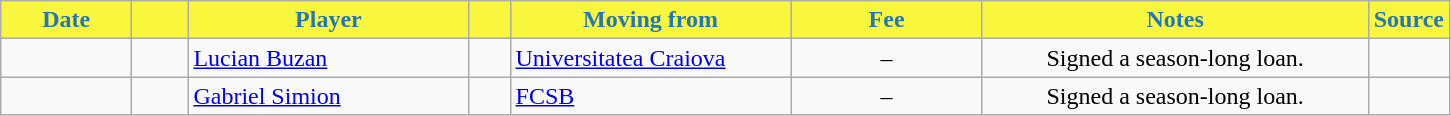<table class="wikitable sortable">
<tr>
<th style="width:80px; background:#f8f73e; color: #2377b7;">Date</th>
<th style="width:30px; background:#f8f73e; color: #2377b7;"></th>
<th style="width:180px; background:#f8f73e; color: #2377b7;">Player</th>
<th style="width:20px; background:#f8f73e; color: #2377b7;"></th>
<th style="width:180px; background:#f8f73e; color: #2377b7;">Moving from</th>
<th style="width:120px; background:#f8f73e; color: #2377b7;" class="unsortable">Fee</th>
<th style="width:250px; background:#f8f73e; color: #2377b7;" class="unsortable">Notes</th>
<th style="width:20px; background:#f8f73e; color: #2377b7;">Source</th>
</tr>
<tr>
<td></td>
<td align=center></td>
<td> <a href='#'>Lucian Buzan</a></td>
<td align=center></td>
<td> <a href='#'>Universitatea Craiova</a></td>
<td align=center>–</td>
<td align=center>Signed a season-long loan.</td>
<td></td>
</tr>
<tr>
<td></td>
<td align=center></td>
<td> <a href='#'>Gabriel Simion</a></td>
<td align=center></td>
<td> <a href='#'>FCSB</a></td>
<td align=center>–</td>
<td align=center>Signed a season-long loan.</td>
<td></td>
</tr>
</table>
